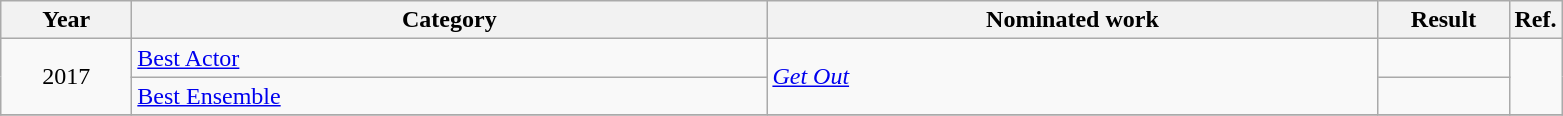<table class=wikitable>
<tr>
<th scope="col" style="width:5em;">Year</th>
<th scope="col" style="width:26em;">Category</th>
<th scope="col" style="width:25em;">Nominated work</th>
<th scope="col" style="width:5em;">Result</th>
<th>Ref.</th>
</tr>
<tr>
<td style="text-align:center;", rowspan="2">2017</td>
<td><a href='#'>Best Actor</a></td>
<td rowspan="2"><em><a href='#'>Get Out</a></em></td>
<td></td>
<td rowspan="2"></td>
</tr>
<tr>
<td><a href='#'>Best Ensemble</a></td>
<td></td>
</tr>
<tr>
</tr>
</table>
